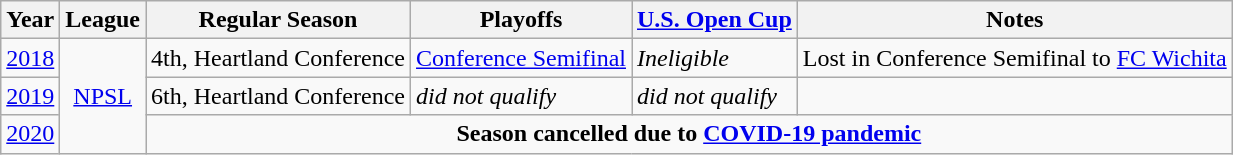<table class="wikitable">
<tr>
<th>Year</th>
<th>League</th>
<th>Regular Season</th>
<th>Playoffs</th>
<th><a href='#'>U.S. Open Cup</a></th>
<th>Notes</th>
</tr>
<tr>
<td><a href='#'>2018</a></td>
<td style="text-align:center;" rowspan="3"><a href='#'>NPSL</a></td>
<td>4th, Heartland Conference</td>
<td><a href='#'>Conference Semifinal</a></td>
<td><em>Ineligible</em></td>
<td>Lost in Conference Semifinal to <a href='#'>FC Wichita</a></td>
</tr>
<tr>
<td><a href='#'>2019</a></td>
<td>6th, Heartland Conference</td>
<td><em>did not qualify</em></td>
<td><em>did not qualify</em></td>
<td></td>
</tr>
<tr>
<td><a href='#'>2020</a></td>
<td colspan="4" style="text-align:center;"><strong>Season cancelled due to <a href='#'>COVID-19 pandemic</a></strong></td>
</tr>
</table>
